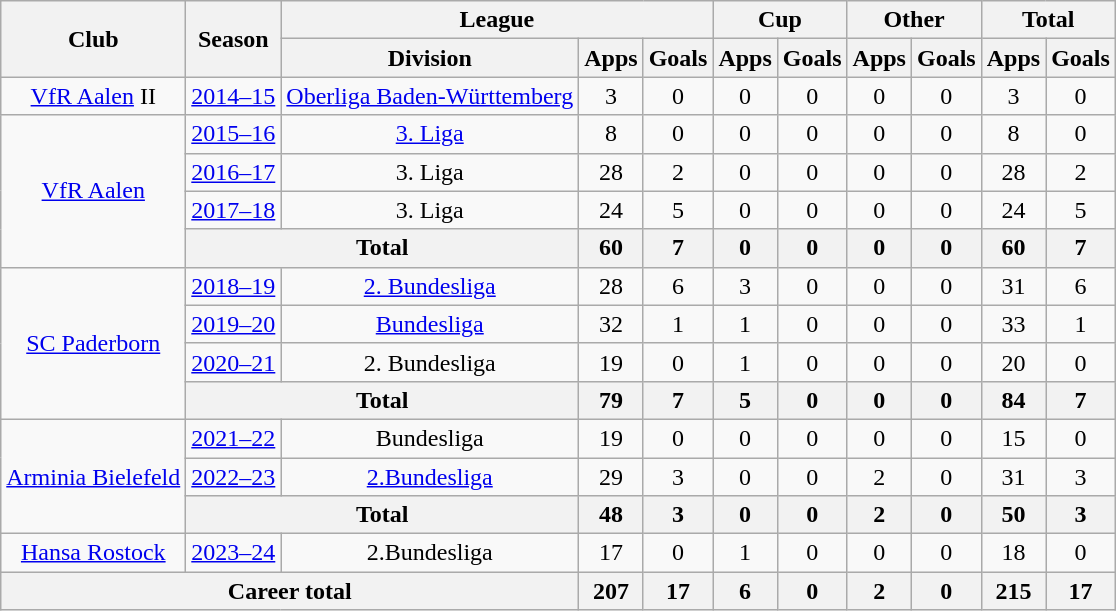<table class="wikitable" style="text-align: center">
<tr>
<th rowspan="2">Club</th>
<th rowspan="2">Season</th>
<th colspan="3">League</th>
<th colspan="2">Cup</th>
<th colspan="2">Other</th>
<th colspan="2">Total</th>
</tr>
<tr>
<th>Division</th>
<th>Apps</th>
<th>Goals</th>
<th>Apps</th>
<th>Goals</th>
<th>Apps</th>
<th>Goals</th>
<th>Apps</th>
<th>Goals</th>
</tr>
<tr>
<td><a href='#'>VfR Aalen</a> II</td>
<td><a href='#'>2014–15</a></td>
<td><a href='#'>Oberliga Baden-Württemberg</a></td>
<td>3</td>
<td>0</td>
<td>0</td>
<td>0</td>
<td>0</td>
<td>0</td>
<td>3</td>
<td>0</td>
</tr>
<tr>
<td rowspan="4"><a href='#'>VfR Aalen</a></td>
<td><a href='#'>2015–16</a></td>
<td><a href='#'>3. Liga</a></td>
<td>8</td>
<td>0</td>
<td>0</td>
<td>0</td>
<td>0</td>
<td>0</td>
<td>8</td>
<td>0</td>
</tr>
<tr>
<td><a href='#'>2016–17</a></td>
<td>3. Liga</td>
<td>28</td>
<td>2</td>
<td>0</td>
<td>0</td>
<td>0</td>
<td>0</td>
<td>28</td>
<td>2</td>
</tr>
<tr>
<td><a href='#'>2017–18</a></td>
<td>3. Liga</td>
<td>24</td>
<td>5</td>
<td>0</td>
<td>0</td>
<td>0</td>
<td>0</td>
<td>24</td>
<td>5</td>
</tr>
<tr>
<th colspan="2">Total</th>
<th>60</th>
<th>7</th>
<th>0</th>
<th>0</th>
<th>0</th>
<th>0</th>
<th>60</th>
<th>7</th>
</tr>
<tr>
<td rowspan="4"><a href='#'>SC Paderborn</a></td>
<td><a href='#'>2018–19</a></td>
<td><a href='#'>2. Bundesliga</a></td>
<td>28</td>
<td>6</td>
<td>3</td>
<td>0</td>
<td>0</td>
<td>0</td>
<td>31</td>
<td>6</td>
</tr>
<tr>
<td><a href='#'>2019–20</a></td>
<td><a href='#'>Bundesliga</a></td>
<td>32</td>
<td>1</td>
<td>1</td>
<td>0</td>
<td>0</td>
<td>0</td>
<td>33</td>
<td>1</td>
</tr>
<tr>
<td><a href='#'>2020–21</a></td>
<td>2. Bundesliga</td>
<td>19</td>
<td>0</td>
<td>1</td>
<td>0</td>
<td>0</td>
<td>0</td>
<td>20</td>
<td>0</td>
</tr>
<tr>
<th colspan="2">Total</th>
<th>79</th>
<th>7</th>
<th>5</th>
<th>0</th>
<th>0</th>
<th>0</th>
<th>84</th>
<th>7</th>
</tr>
<tr>
<td rowspan="3"><a href='#'>Arminia Bielefeld</a></td>
<td><a href='#'>2021–22</a></td>
<td>Bundesliga</td>
<td>19</td>
<td>0</td>
<td>0</td>
<td>0</td>
<td>0</td>
<td>0</td>
<td>15</td>
<td>0</td>
</tr>
<tr>
<td><a href='#'>2022–23</a></td>
<td><a href='#'>2.Bundesliga</a></td>
<td>29</td>
<td>3</td>
<td>0</td>
<td>0</td>
<td>2</td>
<td>0</td>
<td>31</td>
<td>3</td>
</tr>
<tr>
<th colspan="2">Total</th>
<th>48</th>
<th>3</th>
<th>0</th>
<th>0</th>
<th>2</th>
<th>0</th>
<th>50</th>
<th>3</th>
</tr>
<tr>
<td><a href='#'>Hansa Rostock</a></td>
<td><a href='#'>2023–24</a></td>
<td>2.Bundesliga</td>
<td>17</td>
<td>0</td>
<td>1</td>
<td>0</td>
<td>0</td>
<td>0</td>
<td>18</td>
<td>0</td>
</tr>
<tr>
<th colspan="3">Career total</th>
<th>207</th>
<th>17</th>
<th>6</th>
<th>0</th>
<th>2</th>
<th>0</th>
<th>215</th>
<th>17</th>
</tr>
</table>
